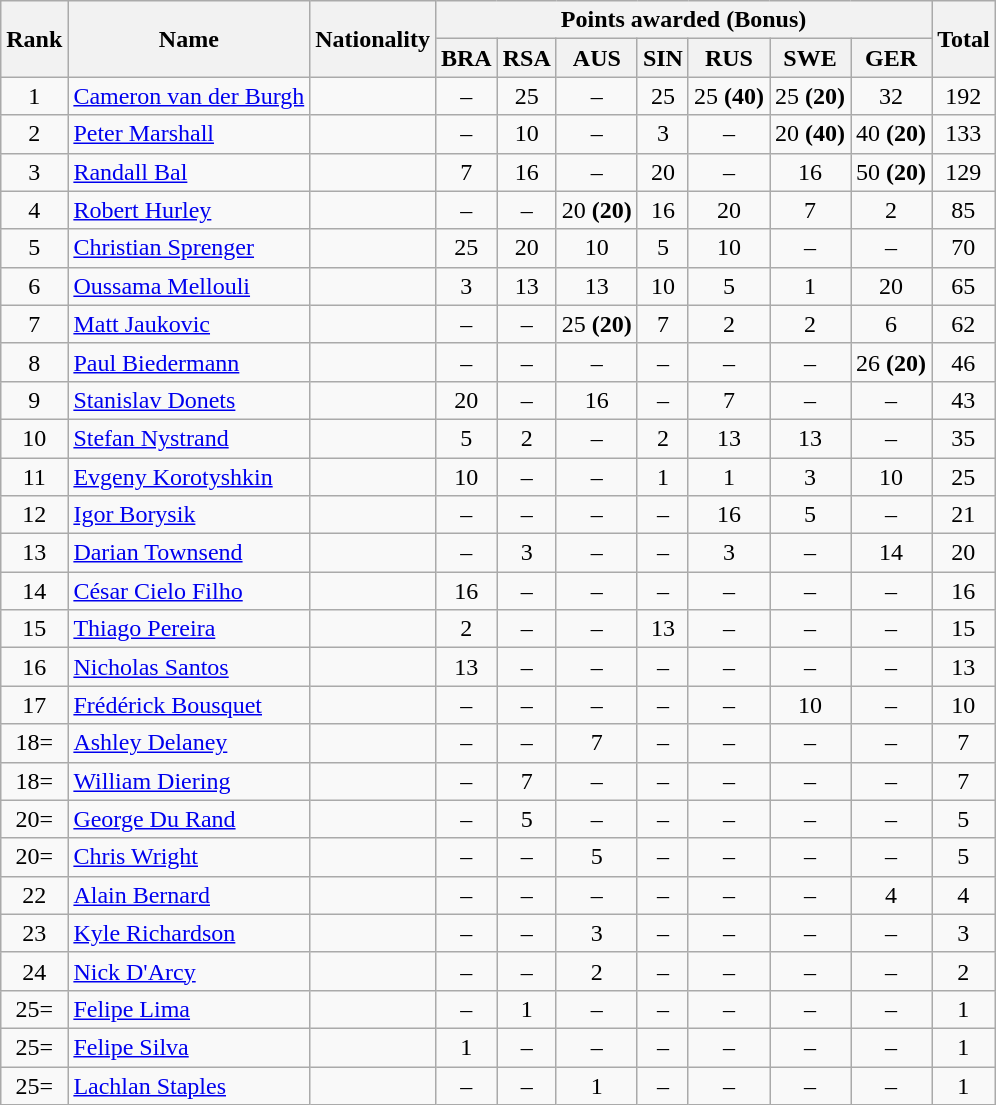<table class="wikitable">
<tr>
<th rowspan="2">Rank</th>
<th rowspan="2">Name</th>
<th rowspan="2">Nationality</th>
<th colspan="7">Points awarded (<strong>Bonus</strong>)</th>
<th rowspan="2">Total</th>
</tr>
<tr>
<th>BRA</th>
<th>RSA</th>
<th>AUS</th>
<th>SIN</th>
<th>RUS</th>
<th>SWE</th>
<th>GER</th>
</tr>
<tr>
<td align="center">1</td>
<td><a href='#'>Cameron van der Burgh</a></td>
<td></td>
<td align="center">–</td>
<td align="center">25</td>
<td align="center">–</td>
<td align="center">25</td>
<td align="center">25 <strong>(40)</strong></td>
<td align="center">25 <strong>(20)</strong></td>
<td align="center">32</td>
<td align="center">192</td>
</tr>
<tr>
<td align="center">2</td>
<td><a href='#'>Peter Marshall</a></td>
<td></td>
<td align="center">–</td>
<td align="center">10</td>
<td align="center">–</td>
<td align="center">3</td>
<td align="center">–</td>
<td align="center">20 <strong>(40)</strong></td>
<td align="center">40 <strong>(20)</strong></td>
<td align="center">133</td>
</tr>
<tr>
<td align="center">3</td>
<td><a href='#'>Randall Bal</a></td>
<td></td>
<td align="center">7</td>
<td align="center">16</td>
<td align="center">–</td>
<td align="center">20</td>
<td align="center">–</td>
<td align="center">16</td>
<td align="center">50 <strong>(20)</strong></td>
<td align="center">129</td>
</tr>
<tr>
<td align="center">4</td>
<td><a href='#'>Robert Hurley</a></td>
<td></td>
<td align="center">–</td>
<td align="center">–</td>
<td align="center">20 <strong>(20)</strong></td>
<td align="center">16</td>
<td align="center">20</td>
<td align="center">7</td>
<td align="center">2</td>
<td align="center">85</td>
</tr>
<tr>
<td align="center">5</td>
<td><a href='#'>Christian Sprenger</a></td>
<td></td>
<td align="center">25</td>
<td align="center">20</td>
<td align="center">10</td>
<td align="center">5</td>
<td align="center">10</td>
<td align="center">–</td>
<td align="center">–</td>
<td align="center">70</td>
</tr>
<tr>
<td align="center">6</td>
<td><a href='#'>Oussama Mellouli</a></td>
<td></td>
<td align="center">3</td>
<td align="center">13</td>
<td align="center">13</td>
<td align="center">10</td>
<td align="center">5</td>
<td align="center">1</td>
<td align="center">20</td>
<td align="center">65</td>
</tr>
<tr>
<td align="center">7</td>
<td><a href='#'>Matt Jaukovic</a></td>
<td></td>
<td align="center">–</td>
<td align="center">–</td>
<td align="center">25 <strong>(20)</strong></td>
<td align="center">7</td>
<td align="center">2</td>
<td align="center">2</td>
<td align="center">6</td>
<td align="center">62</td>
</tr>
<tr>
<td align="center">8</td>
<td><a href='#'>Paul Biedermann</a></td>
<td></td>
<td align="center">–</td>
<td align="center">–</td>
<td align="center">–</td>
<td align="center">–</td>
<td align="center">–</td>
<td align="center">–</td>
<td align="center">26 <strong>(20)</strong></td>
<td align="center">46</td>
</tr>
<tr>
<td align="center">9</td>
<td><a href='#'>Stanislav Donets</a></td>
<td></td>
<td align="center">20</td>
<td align="center">–</td>
<td align="center">16</td>
<td align="center">–</td>
<td align="center">7</td>
<td align="center">–</td>
<td align="center">–</td>
<td align="center">43</td>
</tr>
<tr>
<td align="center">10</td>
<td><a href='#'>Stefan Nystrand</a></td>
<td></td>
<td align="center">5</td>
<td align="center">2</td>
<td align="center">–</td>
<td align="center">2</td>
<td align="center">13</td>
<td align="center">13</td>
<td align="center">–</td>
<td align="center">35</td>
</tr>
<tr>
<td align="center">11</td>
<td><a href='#'>Evgeny Korotyshkin</a></td>
<td></td>
<td align="center">10</td>
<td align="center">–</td>
<td align="center">–</td>
<td align="center">1</td>
<td align="center">1</td>
<td align="center">3</td>
<td align="center">10</td>
<td align="center">25</td>
</tr>
<tr>
<td align="center">12</td>
<td><a href='#'>Igor Borysik</a></td>
<td></td>
<td align="center">–</td>
<td align="center">–</td>
<td align="center">–</td>
<td align="center">–</td>
<td align="center">16</td>
<td align="center">5</td>
<td align="center">–</td>
<td align="center">21</td>
</tr>
<tr>
<td align="center">13</td>
<td><a href='#'>Darian Townsend</a></td>
<td></td>
<td align="center">–</td>
<td align="center">3</td>
<td align="center">–</td>
<td align="center">–</td>
<td align="center">3</td>
<td align="center">–</td>
<td align="center">14</td>
<td align="center">20</td>
</tr>
<tr>
<td align="center">14</td>
<td><a href='#'>César Cielo Filho</a></td>
<td></td>
<td align="center">16</td>
<td align="center">–</td>
<td align="center">–</td>
<td align="center">–</td>
<td align="center">–</td>
<td align="center">–</td>
<td align="center">–</td>
<td align="center">16</td>
</tr>
<tr>
<td align="center">15</td>
<td><a href='#'>Thiago Pereira</a></td>
<td></td>
<td align="center">2</td>
<td align="center">–</td>
<td align="center">–</td>
<td align="center">13</td>
<td align="center">–</td>
<td align="center">–</td>
<td align="center">–</td>
<td align="center">15</td>
</tr>
<tr>
<td align="center">16</td>
<td><a href='#'>Nicholas Santos</a></td>
<td></td>
<td align="center">13</td>
<td align="center">–</td>
<td align="center">–</td>
<td align="center">–</td>
<td align="center">–</td>
<td align="center">–</td>
<td align="center">–</td>
<td align="center">13</td>
</tr>
<tr>
<td align="center">17</td>
<td><a href='#'>Frédérick Bousquet</a></td>
<td></td>
<td align="center">–</td>
<td align="center">–</td>
<td align="center">–</td>
<td align="center">–</td>
<td align="center">–</td>
<td align="center">10</td>
<td align="center">–</td>
<td align="center">10</td>
</tr>
<tr>
<td align="center">18=</td>
<td><a href='#'>Ashley Delaney</a></td>
<td></td>
<td align="center">–</td>
<td align="center">–</td>
<td align="center">7</td>
<td align="center">–</td>
<td align="center">–</td>
<td align="center">–</td>
<td align="center">–</td>
<td align="center">7</td>
</tr>
<tr>
<td align="center">18=</td>
<td><a href='#'>William Diering</a></td>
<td></td>
<td align="center">–</td>
<td align="center">7</td>
<td align="center">–</td>
<td align="center">–</td>
<td align="center">–</td>
<td align="center">–</td>
<td align="center">–</td>
<td align="center">7</td>
</tr>
<tr>
<td align="center">20=</td>
<td><a href='#'>George Du Rand</a></td>
<td></td>
<td align="center">–</td>
<td align="center">5</td>
<td align="center">–</td>
<td align="center">–</td>
<td align="center">–</td>
<td align="center">–</td>
<td align="center">–</td>
<td align="center">5</td>
</tr>
<tr>
<td align="center">20=</td>
<td><a href='#'>Chris Wright</a></td>
<td></td>
<td align="center">–</td>
<td align="center">–</td>
<td align="center">5</td>
<td align="center">–</td>
<td align="center">–</td>
<td align="center">–</td>
<td align="center">–</td>
<td align="center">5</td>
</tr>
<tr>
<td align="center">22</td>
<td><a href='#'>Alain Bernard</a></td>
<td></td>
<td align="center">–</td>
<td align="center">–</td>
<td align="center">–</td>
<td align="center">–</td>
<td align="center">–</td>
<td align="center">–</td>
<td align="center">4</td>
<td align="center">4</td>
</tr>
<tr>
<td align="center">23</td>
<td><a href='#'>Kyle Richardson</a></td>
<td></td>
<td align="center">–</td>
<td align="center">–</td>
<td align="center">3</td>
<td align="center">–</td>
<td align="center">–</td>
<td align="center">–</td>
<td align="center">–</td>
<td align="center">3</td>
</tr>
<tr>
<td align="center">24</td>
<td><a href='#'>Nick D'Arcy</a></td>
<td></td>
<td align="center">–</td>
<td align="center">–</td>
<td align="center">2</td>
<td align="center">–</td>
<td align="center">–</td>
<td align="center">–</td>
<td align="center">–</td>
<td align="center">2</td>
</tr>
<tr>
<td align="center">25=</td>
<td><a href='#'>Felipe Lima</a></td>
<td></td>
<td align="center">–</td>
<td align="center">1</td>
<td align="center">–</td>
<td align="center">–</td>
<td align="center">–</td>
<td align="center">–</td>
<td align="center">–</td>
<td align="center">1</td>
</tr>
<tr>
<td align="center">25=</td>
<td><a href='#'>Felipe Silva</a></td>
<td></td>
<td align="center">1</td>
<td align="center">–</td>
<td align="center">–</td>
<td align="center">–</td>
<td align="center">–</td>
<td align="center">–</td>
<td align="center">–</td>
<td align="center">1</td>
</tr>
<tr>
<td align="center">25=</td>
<td><a href='#'>Lachlan Staples</a></td>
<td></td>
<td align="center">–</td>
<td align="center">–</td>
<td align="center">1</td>
<td align="center">–</td>
<td align="center">–</td>
<td align="center">–</td>
<td align="center">–</td>
<td align="center">1</td>
</tr>
</table>
